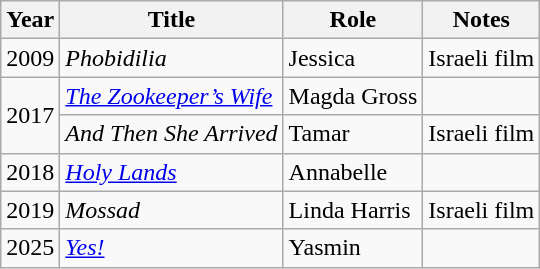<table class="wikitable sortable">
<tr>
<th>Year</th>
<th>Title</th>
<th>Role</th>
<th class="unsortable">Notes</th>
</tr>
<tr>
<td>2009</td>
<td><em>Phobidilia</em></td>
<td>Jessica</td>
<td>Israeli film</td>
</tr>
<tr>
<td rowspan=2>2017</td>
<td><em><a href='#'>The Zookeeper’s Wife</a></em></td>
<td>Magda Gross</td>
<td></td>
</tr>
<tr>
<td><em>And Then She Arrived</em></td>
<td>Tamar</td>
<td>Israeli film</td>
</tr>
<tr>
<td>2018</td>
<td><em><a href='#'>Holy Lands</a></em></td>
<td>Annabelle</td>
<td></td>
</tr>
<tr>
<td>2019</td>
<td><em>Mossad</em></td>
<td>Linda Harris</td>
<td>Israeli film</td>
</tr>
<tr>
<td>2025</td>
<td><em><a href='#'>Yes!</a></em></td>
<td>Yasmin</td>
<td></td>
</tr>
</table>
